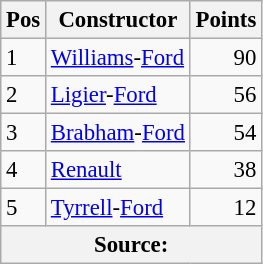<table class="wikitable" style="font-size: 95%;">
<tr>
<th>Pos</th>
<th>Constructor</th>
<th>Points</th>
</tr>
<tr>
<td>1</td>
<td> <a href='#'>Williams</a>-<a href='#'>Ford</a></td>
<td align="right">90</td>
</tr>
<tr>
<td>2</td>
<td> <a href='#'>Ligier</a>-<a href='#'>Ford</a></td>
<td align="right">56</td>
</tr>
<tr>
<td>3</td>
<td> <a href='#'>Brabham</a>-<a href='#'>Ford</a></td>
<td align="right">54</td>
</tr>
<tr>
<td>4</td>
<td> <a href='#'>Renault</a></td>
<td align="right">38</td>
</tr>
<tr>
<td>5</td>
<td> <a href='#'>Tyrrell</a>-<a href='#'>Ford</a></td>
<td align="right">12</td>
</tr>
<tr>
<th colspan=4>Source:</th>
</tr>
</table>
